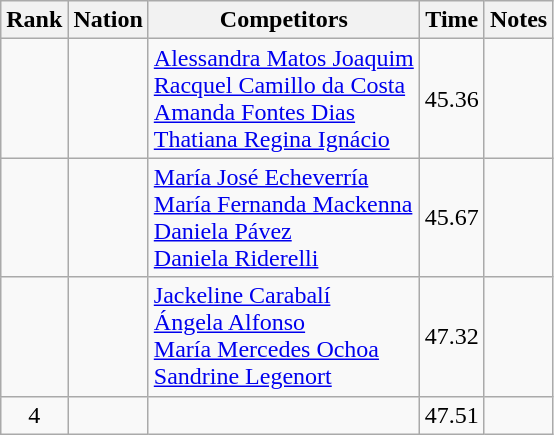<table class="wikitable sortable" style="text-align:center">
<tr>
<th>Rank</th>
<th>Nation</th>
<th>Competitors</th>
<th>Time</th>
<th>Notes</th>
</tr>
<tr>
<td align=center></td>
<td align=left></td>
<td align=left><a href='#'>Alessandra Matos Joaquim</a><br><a href='#'>Racquel Camillo da Costa</a><br><a href='#'>Amanda Fontes Dias</a><br><a href='#'>Thatiana Regina Ignácio</a></td>
<td>45.36</td>
<td></td>
</tr>
<tr>
<td align=center></td>
<td align=left></td>
<td align=left><a href='#'>María José Echeverría</a><br><a href='#'>María Fernanda Mackenna</a><br><a href='#'>Daniela Pávez</a><br><a href='#'>Daniela Riderelli</a></td>
<td>45.67</td>
<td></td>
</tr>
<tr>
<td align=center></td>
<td align=left></td>
<td align=left><a href='#'>Jackeline Carabalí</a><br><a href='#'>Ángela Alfonso</a><br><a href='#'>María Mercedes Ochoa</a><br><a href='#'>Sandrine Legenort</a></td>
<td>47.32</td>
<td></td>
</tr>
<tr>
<td align=center>4</td>
<td align=left></td>
<td align=left></td>
<td>47.51</td>
<td></td>
</tr>
</table>
